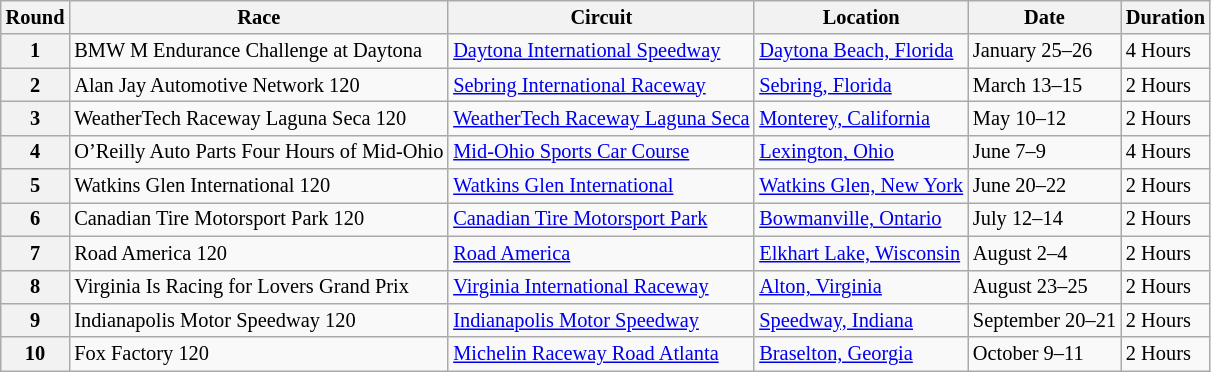<table class="wikitable" style="font-size:85%;">
<tr>
<th>Round</th>
<th>Race</th>
<th>Circuit</th>
<th>Location</th>
<th>Date</th>
<th>Duration</th>
</tr>
<tr>
<th>1</th>
<td>BMW M Endurance Challenge at Daytona</td>
<td> <a href='#'>Daytona International Speedway</a></td>
<td><a href='#'>Daytona Beach, Florida</a></td>
<td>January 25–26</td>
<td>4 Hours</td>
</tr>
<tr>
<th>2</th>
<td>Alan Jay Automotive Network 120</td>
<td> <a href='#'>Sebring International Raceway</a></td>
<td><a href='#'>Sebring, Florida</a></td>
<td>March 13–15</td>
<td>2 Hours</td>
</tr>
<tr>
<th>3</th>
<td>WeatherTech Raceway Laguna Seca 120</td>
<td> <a href='#'>WeatherTech Raceway Laguna Seca</a></td>
<td><a href='#'>Monterey, California</a></td>
<td>May 10–12</td>
<td>2 Hours</td>
</tr>
<tr>
<th>4</th>
<td>O’Reilly Auto Parts Four Hours of Mid-Ohio</td>
<td> <a href='#'>Mid-Ohio Sports Car Course</a></td>
<td><a href='#'>Lexington, Ohio</a></td>
<td>June 7–9</td>
<td>4 Hours</td>
</tr>
<tr>
<th>5</th>
<td>Watkins Glen International 120</td>
<td> <a href='#'>Watkins Glen International</a></td>
<td><a href='#'>Watkins Glen, New York</a></td>
<td>June 20–22</td>
<td>2 Hours</td>
</tr>
<tr>
<th>6</th>
<td>Canadian Tire Motorsport Park 120</td>
<td> <a href='#'>Canadian Tire Motorsport Park</a></td>
<td><a href='#'>Bowmanville, Ontario</a></td>
<td>July 12–14</td>
<td>2 Hours</td>
</tr>
<tr>
<th>7</th>
<td>Road America 120</td>
<td> <a href='#'>Road America</a></td>
<td><a href='#'>Elkhart Lake, Wisconsin</a></td>
<td>August 2–4</td>
<td>2 Hours</td>
</tr>
<tr>
<th>8</th>
<td>Virginia Is Racing for Lovers Grand Prix</td>
<td> <a href='#'>Virginia International Raceway</a></td>
<td><a href='#'>Alton, Virginia</a></td>
<td>August 23–25</td>
<td>2 Hours</td>
</tr>
<tr>
<th>9</th>
<td>Indianapolis Motor Speedway 120</td>
<td> <a href='#'>Indianapolis Motor Speedway</a></td>
<td><a href='#'>Speedway, Indiana</a></td>
<td>September 20–21</td>
<td>2 Hours</td>
</tr>
<tr>
<th>10</th>
<td>Fox Factory 120</td>
<td> <a href='#'>Michelin Raceway Road Atlanta</a></td>
<td><a href='#'>Braselton, Georgia</a></td>
<td>October 9–11</td>
<td>2 Hours</td>
</tr>
</table>
